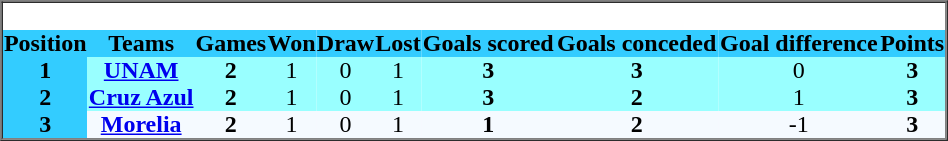<table border=1 width=50% cellpadding=0 cellspacing=0>
<tr>
<td><br><table border=0 style="border-collapse:collapse; font-size:100%;" cellpadding=0 cellspacing=0 width=100%>
<tr bgcolor=#33ccff align=center>
<th>Position</th>
<th>Teams</th>
<th>Games</th>
<th>Won</th>
<th>Draw</th>
<th>Lost</th>
<th>Goals scored</th>
<th>Goals conceded</th>
<th>Goal difference</th>
<th>Points</th>
</tr>
<tr align=center bgcolor=#99FFFF>
<th bgcolor=#33ccff>1</th>
<td><strong><a href='#'>UNAM</a></strong></td>
<td><strong>2</strong></td>
<td>1</td>
<td>0</td>
<td>1</td>
<td><strong>3</strong></td>
<td><strong>3</strong></td>
<td>0</td>
<td><strong>3</strong></td>
</tr>
<tr align=center bgcolor=#99FFFF>
<th bgcolor=#33ccff>2</th>
<td><strong><a href='#'>Cruz Azul</a></strong></td>
<td><strong>2</strong></td>
<td>1</td>
<td>0</td>
<td>1</td>
<td><strong>3</strong></td>
<td><strong>2</strong></td>
<td>1</td>
<td><strong>3</strong></td>
</tr>
<tr align=center bgcolor=#F5FAFF>
<th bgcolor=#33ccff>3</th>
<td><strong><a href='#'>Morelia</a></strong></td>
<td><strong>2</strong></td>
<td>1</td>
<td>0</td>
<td>1</td>
<td><strong>1</strong></td>
<td><strong>2</strong></td>
<td>-1</td>
<td><strong>3</strong></td>
</tr>
</table>
</td>
</tr>
</table>
